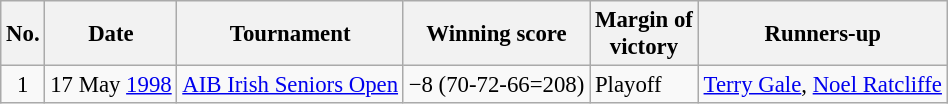<table class="wikitable" style="font-size:95%;">
<tr>
<th>No.</th>
<th>Date</th>
<th>Tournament</th>
<th>Winning score</th>
<th>Margin of<br>victory</th>
<th>Runners-up</th>
</tr>
<tr>
<td align=center>1</td>
<td align=right>17 May <a href='#'>1998</a></td>
<td><a href='#'>AIB Irish Seniors Open</a></td>
<td>−8 (70-72-66=208)</td>
<td>Playoff</td>
<td> <a href='#'>Terry Gale</a>,  <a href='#'>Noel Ratcliffe</a></td>
</tr>
</table>
